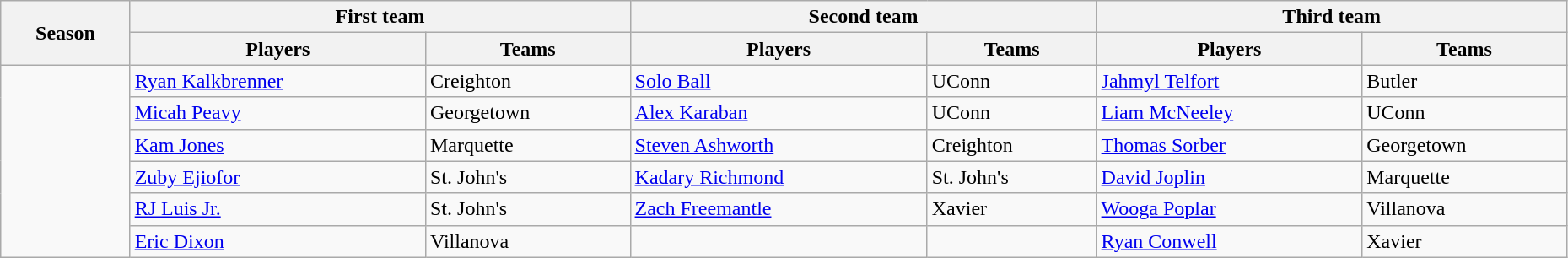<table class="wikitable" style="width:98%">
<tr>
<th rowspan=2>Season</th>
<th colspan=2>First team</th>
<th colspan=2>Second team</th>
<th colspan=2>Third team</th>
</tr>
<tr>
<th>Players</th>
<th>Teams</th>
<th>Players</th>
<th>Teams</th>
<th>Players</th>
<th>Teams</th>
</tr>
<tr>
<td rowspan=6></td>
<td><a href='#'>Ryan Kalkbrenner</a></td>
<td>Creighton</td>
<td><a href='#'>Solo Ball</a></td>
<td>UConn</td>
<td><a href='#'>Jahmyl Telfort</a></td>
<td>Butler</td>
</tr>
<tr>
<td><a href='#'>Micah Peavy</a></td>
<td>Georgetown</td>
<td><a href='#'>Alex Karaban</a></td>
<td>UConn</td>
<td><a href='#'>Liam McNeeley</a></td>
<td>UConn</td>
</tr>
<tr>
<td><a href='#'>Kam Jones</a></td>
<td>Marquette</td>
<td><a href='#'>Steven Ashworth</a></td>
<td>Creighton</td>
<td><a href='#'>Thomas Sorber</a></td>
<td>Georgetown</td>
</tr>
<tr>
<td><a href='#'>Zuby Ejiofor</a></td>
<td>St. John's</td>
<td><a href='#'>Kadary Richmond</a></td>
<td>St. John's</td>
<td><a href='#'>David Joplin</a></td>
<td>Marquette</td>
</tr>
<tr>
<td><a href='#'>RJ Luis Jr.</a></td>
<td>St. John's</td>
<td><a href='#'>Zach Freemantle</a></td>
<td>Xavier</td>
<td><a href='#'>Wooga Poplar</a></td>
<td>Villanova</td>
</tr>
<tr>
<td><a href='#'>Eric Dixon</a></td>
<td>Villanova</td>
<td></td>
<td></td>
<td><a href='#'>Ryan Conwell</a></td>
<td>Xavier</td>
</tr>
</table>
